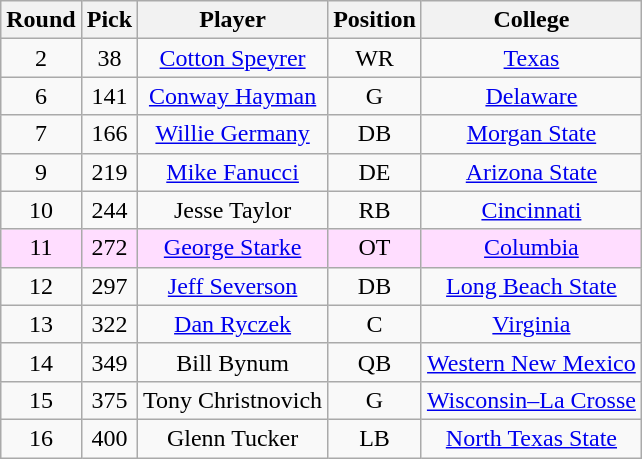<table class="wikitable sortable sortable"  style="text-align:center;">
<tr>
<th>Round</th>
<th>Pick</th>
<th>Player</th>
<th>Position</th>
<th>College</th>
</tr>
<tr>
<td>2</td>
<td>38</td>
<td><a href='#'>Cotton Speyrer</a></td>
<td>WR</td>
<td><a href='#'>Texas</a></td>
</tr>
<tr>
<td>6</td>
<td>141</td>
<td><a href='#'>Conway Hayman</a></td>
<td>G</td>
<td><a href='#'>Delaware</a></td>
</tr>
<tr>
<td>7</td>
<td>166</td>
<td><a href='#'>Willie Germany</a></td>
<td>DB</td>
<td><a href='#'>Morgan State</a></td>
</tr>
<tr>
<td>9</td>
<td>219</td>
<td><a href='#'>Mike Fanucci</a></td>
<td>DE</td>
<td><a href='#'>Arizona State</a></td>
</tr>
<tr>
<td>10</td>
<td>244</td>
<td>Jesse Taylor</td>
<td>RB</td>
<td><a href='#'>Cincinnati</a></td>
</tr>
<tr style="background:#fdf;">
<td>11</td>
<td>272</td>
<td><a href='#'>George Starke</a></td>
<td>OT</td>
<td><a href='#'>Columbia</a></td>
</tr>
<tr>
<td>12</td>
<td>297</td>
<td><a href='#'>Jeff Severson</a></td>
<td>DB</td>
<td><a href='#'>Long Beach State</a></td>
</tr>
<tr>
<td>13</td>
<td>322</td>
<td><a href='#'>Dan Ryczek</a></td>
<td>C</td>
<td><a href='#'>Virginia</a></td>
</tr>
<tr>
<td>14</td>
<td>349</td>
<td>Bill Bynum</td>
<td>QB</td>
<td><a href='#'>Western New Mexico</a></td>
</tr>
<tr>
<td>15</td>
<td>375</td>
<td>Tony Christnovich</td>
<td>G</td>
<td><a href='#'>Wisconsin–La Crosse</a></td>
</tr>
<tr>
<td>16</td>
<td>400</td>
<td>Glenn Tucker</td>
<td>LB</td>
<td><a href='#'>North Texas State</a></td>
</tr>
</table>
